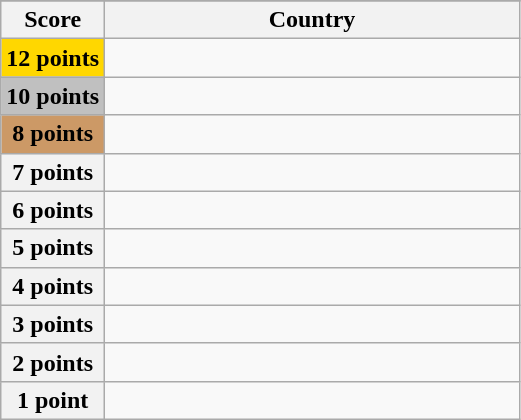<table class="wikitable">
<tr>
</tr>
<tr>
<th scope="col" width="20%">Score</th>
<th scope="col">Country</th>
</tr>
<tr>
<th scope="row" style="background:gold">12 points</th>
<td></td>
</tr>
<tr>
<th scope="row" style="background:silver">10 points</th>
<td></td>
</tr>
<tr>
<th scope="row" style="background:#CC9966">8 points</th>
<td></td>
</tr>
<tr>
<th scope="row">7 points</th>
<td></td>
</tr>
<tr>
<th scope="row">6 points</th>
<td></td>
</tr>
<tr>
<th scope="row">5 points</th>
<td></td>
</tr>
<tr>
<th scope="row">4 points</th>
<td></td>
</tr>
<tr>
<th scope="row">3 points</th>
<td></td>
</tr>
<tr>
<th scope="row">2 points</th>
<td></td>
</tr>
<tr>
<th scope="row">1 point</th>
<td></td>
</tr>
</table>
